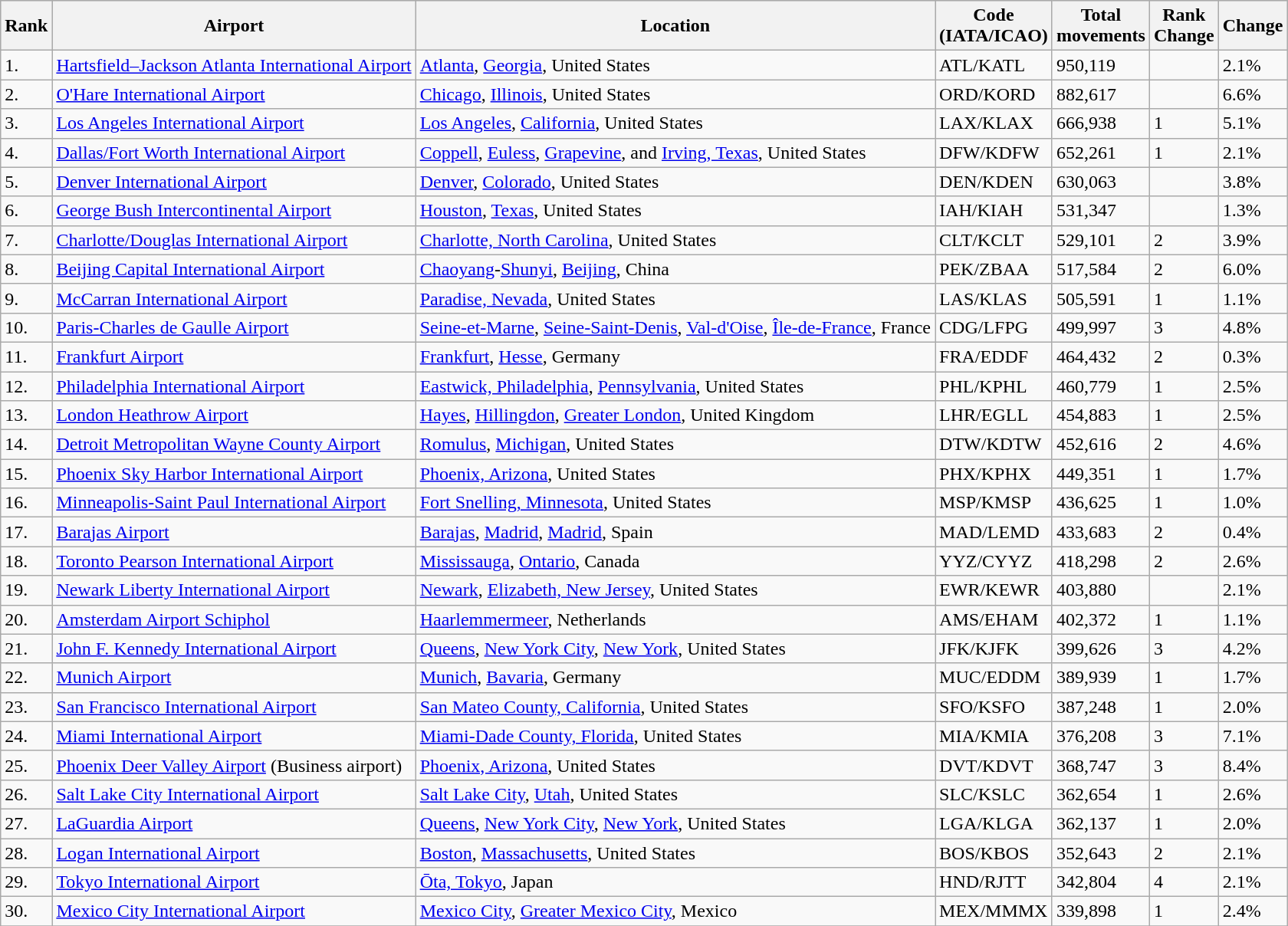<table class="wikitable sortable" width= align=>
<tr style="background:lightgrey;">
<th>Rank</th>
<th>Airport</th>
<th>Location</th>
<th>Code<br>(IATA/ICAO)</th>
<th>Total<br>movements</th>
<th>Rank<br>Change</th>
<th>Change</th>
</tr>
<tr>
<td>1.</td>
<td><a href='#'>Hartsfield–Jackson Atlanta International Airport</a></td>
<td><a href='#'>Atlanta</a>, <a href='#'>Georgia</a>, United States</td>
<td>ATL/KATL</td>
<td>950,119</td>
<td></td>
<td>2.1%</td>
</tr>
<tr>
<td>2.</td>
<td><a href='#'>O'Hare International Airport</a></td>
<td><a href='#'>Chicago</a>, <a href='#'>Illinois</a>, United States</td>
<td>ORD/KORD</td>
<td>882,617</td>
<td></td>
<td>6.6%</td>
</tr>
<tr>
<td>3.</td>
<td><a href='#'>Los Angeles International Airport</a></td>
<td><a href='#'>Los Angeles</a>, <a href='#'>California</a>, United States</td>
<td>LAX/KLAX</td>
<td>666,938</td>
<td>1</td>
<td>5.1%</td>
</tr>
<tr>
<td>4.</td>
<td><a href='#'>Dallas/Fort Worth International Airport</a></td>
<td><a href='#'>Coppell</a>, <a href='#'>Euless</a>, <a href='#'>Grapevine</a>, and <a href='#'>Irving, Texas</a>, United States</td>
<td>DFW/KDFW</td>
<td>652,261</td>
<td>1</td>
<td>2.1%</td>
</tr>
<tr>
<td>5.</td>
<td><a href='#'>Denver International Airport</a></td>
<td><a href='#'>Denver</a>, <a href='#'>Colorado</a>, United States</td>
<td>DEN/KDEN</td>
<td>630,063</td>
<td></td>
<td>3.8%</td>
</tr>
<tr>
<td>6.</td>
<td><a href='#'>George Bush Intercontinental Airport</a></td>
<td><a href='#'>Houston</a>, <a href='#'>Texas</a>, United States</td>
<td>IAH/KIAH</td>
<td>531,347</td>
<td></td>
<td>1.3%</td>
</tr>
<tr>
<td>7.</td>
<td><a href='#'>Charlotte/Douglas International Airport</a></td>
<td><a href='#'>Charlotte, North Carolina</a>, United States</td>
<td>CLT/KCLT</td>
<td>529,101</td>
<td>2</td>
<td>3.9%</td>
</tr>
<tr>
<td>8.</td>
<td><a href='#'>Beijing Capital International Airport</a></td>
<td><a href='#'>Chaoyang</a>-<a href='#'>Shunyi</a>, <a href='#'>Beijing</a>, China</td>
<td>PEK/ZBAA</td>
<td>517,584</td>
<td>2</td>
<td>6.0%</td>
</tr>
<tr>
<td>9.</td>
<td><a href='#'>McCarran International Airport</a></td>
<td><a href='#'>Paradise, Nevada</a>, United States</td>
<td>LAS/KLAS</td>
<td>505,591</td>
<td>1</td>
<td>1.1%</td>
</tr>
<tr>
<td>10.</td>
<td><a href='#'>Paris-Charles de Gaulle Airport</a></td>
<td><a href='#'>Seine-et-Marne</a>, <a href='#'>Seine-Saint-Denis</a>, <a href='#'>Val-d'Oise</a>, <a href='#'>Île-de-France</a>, France</td>
<td>CDG/LFPG</td>
<td>499,997</td>
<td>3</td>
<td>4.8%</td>
</tr>
<tr>
<td>11.</td>
<td><a href='#'>Frankfurt Airport</a></td>
<td><a href='#'>Frankfurt</a>, <a href='#'>Hesse</a>, Germany</td>
<td>FRA/EDDF</td>
<td>464,432</td>
<td>2</td>
<td>0.3%</td>
</tr>
<tr>
<td>12.</td>
<td><a href='#'>Philadelphia International Airport</a></td>
<td><a href='#'>Eastwick, Philadelphia</a>, <a href='#'>Pennsylvania</a>, United States</td>
<td>PHL/KPHL</td>
<td>460,779</td>
<td>1</td>
<td>2.5%</td>
</tr>
<tr>
<td>13.</td>
<td><a href='#'>London Heathrow Airport</a></td>
<td><a href='#'>Hayes</a>, <a href='#'>Hillingdon</a>, <a href='#'>Greater London</a>, United Kingdom</td>
<td>LHR/EGLL</td>
<td>454,883</td>
<td>1</td>
<td>2.5%</td>
</tr>
<tr>
<td>14.</td>
<td><a href='#'>Detroit Metropolitan Wayne County Airport</a></td>
<td><a href='#'>Romulus</a>, <a href='#'>Michigan</a>, United States</td>
<td>DTW/KDTW</td>
<td>452,616</td>
<td>2</td>
<td>4.6%</td>
</tr>
<tr>
<td>15.</td>
<td><a href='#'>Phoenix Sky Harbor International Airport</a></td>
<td><a href='#'>Phoenix, Arizona</a>, United States</td>
<td>PHX/KPHX</td>
<td>449,351</td>
<td>1</td>
<td>1.7%</td>
</tr>
<tr>
<td>16.</td>
<td><a href='#'>Minneapolis-Saint Paul International Airport</a></td>
<td><a href='#'>Fort Snelling, Minnesota</a>, United States</td>
<td>MSP/KMSP</td>
<td>436,625</td>
<td>1</td>
<td>1.0%</td>
</tr>
<tr>
<td>17.</td>
<td><a href='#'>Barajas Airport</a></td>
<td><a href='#'>Barajas</a>, <a href='#'>Madrid</a>, <a href='#'>Madrid</a>, Spain</td>
<td>MAD/LEMD</td>
<td>433,683</td>
<td>2</td>
<td>0.4%</td>
</tr>
<tr>
<td>18.</td>
<td><a href='#'>Toronto Pearson International Airport</a></td>
<td><a href='#'>Mississauga</a>, <a href='#'>Ontario</a>, Canada</td>
<td>YYZ/CYYZ</td>
<td>418,298</td>
<td>2</td>
<td>2.6%</td>
</tr>
<tr>
<td>19.</td>
<td><a href='#'>Newark Liberty International Airport</a></td>
<td><a href='#'>Newark</a>, <a href='#'>Elizabeth, New Jersey</a>, United States</td>
<td>EWR/KEWR</td>
<td>403,880</td>
<td></td>
<td>2.1%</td>
</tr>
<tr>
<td>20.</td>
<td><a href='#'>Amsterdam Airport Schiphol</a></td>
<td><a href='#'>Haarlemmermeer</a>, Netherlands</td>
<td>AMS/EHAM</td>
<td>402,372</td>
<td>1</td>
<td>1.1%</td>
</tr>
<tr>
<td>21.</td>
<td><a href='#'>John F. Kennedy International Airport</a></td>
<td><a href='#'>Queens</a>, <a href='#'>New York City</a>, <a href='#'>New York</a>, United States</td>
<td>JFK/KJFK</td>
<td>399,626</td>
<td>3</td>
<td>4.2%</td>
</tr>
<tr>
<td>22.</td>
<td><a href='#'>Munich Airport</a></td>
<td><a href='#'>Munich</a>, <a href='#'>Bavaria</a>, Germany</td>
<td>MUC/EDDM</td>
<td>389,939</td>
<td>1</td>
<td>1.7%</td>
</tr>
<tr>
<td>23.</td>
<td><a href='#'>San Francisco International Airport</a></td>
<td><a href='#'>San Mateo County, California</a>, United States</td>
<td>SFO/KSFO</td>
<td>387,248</td>
<td>1</td>
<td>2.0%</td>
</tr>
<tr>
<td>24.</td>
<td><a href='#'>Miami International Airport</a></td>
<td><a href='#'>Miami-Dade County, Florida</a>, United States</td>
<td>MIA/KMIA</td>
<td>376,208</td>
<td>3</td>
<td>7.1%</td>
</tr>
<tr>
<td>25.</td>
<td><a href='#'>Phoenix Deer Valley Airport</a> (Business airport)</td>
<td><a href='#'>Phoenix, Arizona</a>, United States</td>
<td>DVT/KDVT</td>
<td>368,747</td>
<td>3</td>
<td>8.4%</td>
</tr>
<tr>
<td>26.</td>
<td><a href='#'>Salt Lake City International Airport</a></td>
<td><a href='#'>Salt Lake City</a>, <a href='#'>Utah</a>, United States</td>
<td>SLC/KSLC</td>
<td>362,654</td>
<td>1</td>
<td>2.6%</td>
</tr>
<tr>
<td>27.</td>
<td><a href='#'>LaGuardia Airport</a></td>
<td><a href='#'>Queens</a>, <a href='#'>New York City</a>, <a href='#'>New York</a>, United States</td>
<td>LGA/KLGA</td>
<td>362,137</td>
<td>1</td>
<td>2.0%</td>
</tr>
<tr>
<td>28.</td>
<td><a href='#'>Logan International Airport</a></td>
<td><a href='#'>Boston</a>, <a href='#'>Massachusetts</a>, United States</td>
<td>BOS/KBOS</td>
<td>352,643</td>
<td>2</td>
<td>2.1%</td>
</tr>
<tr>
<td>29.</td>
<td><a href='#'>Tokyo International Airport</a></td>
<td><a href='#'>Ōta, Tokyo</a>, Japan</td>
<td>HND/RJTT</td>
<td>342,804</td>
<td>4</td>
<td>2.1%</td>
</tr>
<tr>
<td>30.</td>
<td><a href='#'>Mexico City International Airport</a></td>
<td><a href='#'>Mexico City</a>, <a href='#'>Greater Mexico City</a>, Mexico</td>
<td>MEX/MMMX</td>
<td>339,898</td>
<td>1</td>
<td>2.4%</td>
</tr>
<tr>
</tr>
</table>
